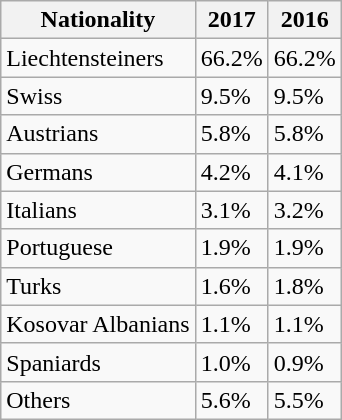<table class="wikitable">
<tr>
<th>Nationality</th>
<th>2017</th>
<th>2016</th>
</tr>
<tr>
<td>Liechtensteiners</td>
<td>66.2%</td>
<td>66.2%</td>
</tr>
<tr>
<td>Swiss</td>
<td>9.5%</td>
<td>9.5%</td>
</tr>
<tr>
<td>Austrians</td>
<td>5.8%</td>
<td>5.8%</td>
</tr>
<tr>
<td>Germans</td>
<td>4.2%</td>
<td>4.1%</td>
</tr>
<tr>
<td>Italians</td>
<td>3.1%</td>
<td>3.2%</td>
</tr>
<tr>
<td>Portuguese</td>
<td>1.9%</td>
<td>1.9%</td>
</tr>
<tr>
<td>Turks</td>
<td>1.6%</td>
<td>1.8%</td>
</tr>
<tr>
<td>Kosovar Albanians</td>
<td>1.1%</td>
<td>1.1%</td>
</tr>
<tr>
<td>Spaniards</td>
<td>1.0%</td>
<td>0.9%</td>
</tr>
<tr>
<td>Others</td>
<td>5.6%</td>
<td>5.5%</td>
</tr>
</table>
